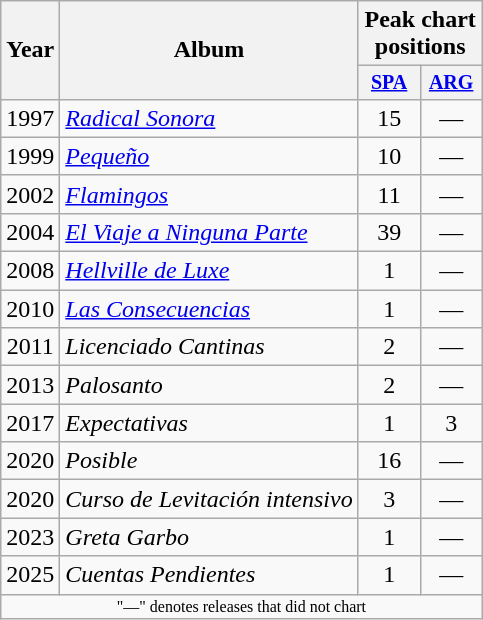<table class="wikitable" style="text-align:center;">
<tr>
<th rowspan="2">Year</th>
<th rowspan="2">Album</th>
<th colspan="2">Peak chart positions</th>
</tr>
<tr style="font-size:smaller;">
<th width="35"><a href='#'>SPA</a><br></th>
<th width="35"><a href='#'>ARG</a><br></th>
</tr>
<tr>
<td>1997</td>
<td align="left"><em><a href='#'>Radical Sonora</a></em></td>
<td>15</td>
<td>—</td>
</tr>
<tr>
<td>1999</td>
<td align="left"><em><a href='#'>Pequeño</a></em></td>
<td>10</td>
<td>—</td>
</tr>
<tr>
<td>2002</td>
<td align="left"><em><a href='#'>Flamingos</a></em></td>
<td>11</td>
<td>—</td>
</tr>
<tr>
<td>2004</td>
<td align="left"><em><a href='#'>El Viaje a Ninguna Parte</a></em></td>
<td>39</td>
<td>—</td>
</tr>
<tr>
<td>2008</td>
<td align="left"><em><a href='#'>Hellville de Luxe</a></em></td>
<td>1</td>
<td>—</td>
</tr>
<tr>
<td>2010</td>
<td align="left"><em><a href='#'>Las Consecuencias</a></em></td>
<td>1</td>
<td>—</td>
</tr>
<tr>
<td>2011</td>
<td align="left"><em>Licenciado Cantinas</em></td>
<td>2</td>
<td>—</td>
</tr>
<tr>
<td>2013</td>
<td align="left"><em>Palosanto</em></td>
<td>2</td>
<td>—</td>
</tr>
<tr>
<td>2017</td>
<td align="left"><em>Expectativas</em></td>
<td>1</td>
<td>3</td>
</tr>
<tr>
<td>2020</td>
<td align="left"><em>Posible</em></td>
<td>16</td>
<td>—</td>
</tr>
<tr>
<td>2020</td>
<td align="left"><em>Curso de Levitación intensivo</em></td>
<td>3</td>
<td>—</td>
</tr>
<tr>
<td>2023</td>
<td align="left"><em>Greta Garbo</em></td>
<td>1</td>
<td>—</td>
</tr>
<tr>
<td>2025</td>
<td align="left"><em>Cuentas Pendientes</em></td>
<td>1</td>
<td>—</td>
</tr>
<tr>
<td colspan="4" style="font-size:8pt">"—" denotes releases that did not chart</td>
</tr>
</table>
